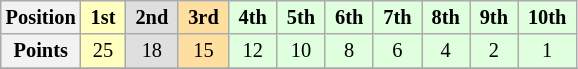<table class="wikitable" style="font-size:85%; text-align:center">
<tr>
<th>Position</th>
<td style="background:#ffffbf;"> <strong>1st</strong> </td>
<td style="background:#dfdfdf;"> <strong>2nd</strong> </td>
<td style="background:#ffdf9f;"> <strong>3rd</strong> </td>
<td style="background:#dfffdf;"> <strong>4th</strong> </td>
<td style="background:#dfffdf;"> <strong>5th</strong> </td>
<td style="background:#dfffdf;"> <strong>6th</strong> </td>
<td style="background:#dfffdf;"> <strong>7th</strong> </td>
<td style="background:#dfffdf;"> <strong>8th</strong> </td>
<td style="background:#dfffdf;"> <strong>9th</strong> </td>
<td style="background:#dfffdf;"> <strong>10th</strong> </td>
</tr>
<tr>
<th>Points</th>
<td style="background:#ffffbf;">25</td>
<td style="background:#dfdfdf;">18</td>
<td style="background:#ffdf9f;">15</td>
<td style="background:#dfffdf;">12</td>
<td style="background:#dfffdf;">10</td>
<td style="background:#dfffdf;">8</td>
<td style="background:#dfffdf;">6</td>
<td style="background:#dfffdf;">4</td>
<td style="background:#dfffdf;">2</td>
<td style="background:#dfffdf;">1</td>
</tr>
<tr>
</tr>
</table>
